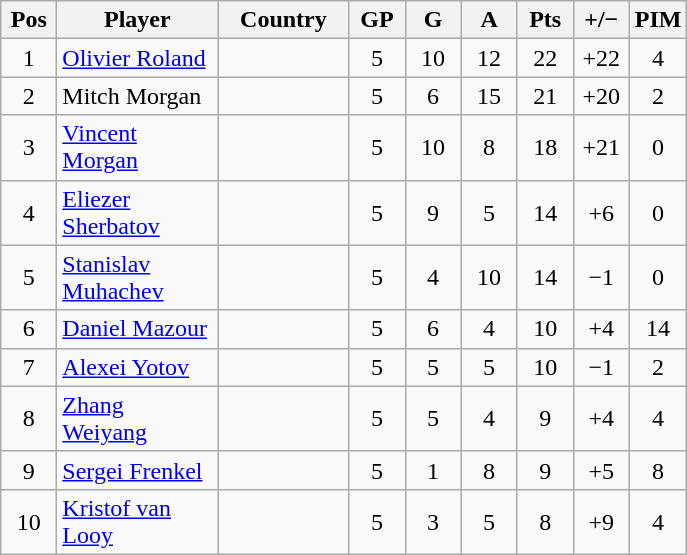<table class="wikitable sortable" style="text-align: center;">
<tr>
<th width=30>Pos</th>
<th width=100>Player</th>
<th width=80>Country</th>
<th width=30>GP</th>
<th width=30>G</th>
<th width=30>A</th>
<th width=30>Pts</th>
<th width=30>+/−</th>
<th width=30>PIM</th>
</tr>
<tr>
<td>1</td>
<td align=left><a href='#'>Olivier Roland</a></td>
<td align=left></td>
<td>5</td>
<td>10</td>
<td>12</td>
<td>22</td>
<td>+22</td>
<td>4</td>
</tr>
<tr>
<td>2</td>
<td align=left>Mitch Morgan</td>
<td align=left></td>
<td>5</td>
<td>6</td>
<td>15</td>
<td>21</td>
<td>+20</td>
<td>2</td>
</tr>
<tr>
<td>3</td>
<td align=left><a href='#'>Vincent Morgan</a></td>
<td align=left></td>
<td>5</td>
<td>10</td>
<td>8</td>
<td>18</td>
<td>+21</td>
<td>0</td>
</tr>
<tr>
<td>4</td>
<td align=left><a href='#'>Eliezer Sherbatov</a></td>
<td align=left></td>
<td>5</td>
<td>9</td>
<td>5</td>
<td>14</td>
<td>+6</td>
<td>0</td>
</tr>
<tr>
<td>5</td>
<td align=left><a href='#'>Stanislav Muhachev</a></td>
<td align=left></td>
<td>5</td>
<td>4</td>
<td>10</td>
<td>14</td>
<td>−1</td>
<td>0</td>
</tr>
<tr>
<td>6</td>
<td align=left><a href='#'>Daniel Mazour</a></td>
<td align=left></td>
<td>5</td>
<td>6</td>
<td>4</td>
<td>10</td>
<td>+4</td>
<td>14</td>
</tr>
<tr>
<td>7</td>
<td align=left><a href='#'>Alexei Yotov</a></td>
<td align=left></td>
<td>5</td>
<td>5</td>
<td>5</td>
<td>10</td>
<td>−1</td>
<td>2</td>
</tr>
<tr>
<td>8</td>
<td align=left><a href='#'>Zhang Weiyang</a></td>
<td align=left></td>
<td>5</td>
<td>5</td>
<td>4</td>
<td>9</td>
<td>+4</td>
<td>4</td>
</tr>
<tr>
<td>9</td>
<td align=left><a href='#'>Sergei Frenkel</a></td>
<td align=left></td>
<td>5</td>
<td>1</td>
<td>8</td>
<td>9</td>
<td>+5</td>
<td>8</td>
</tr>
<tr>
<td>10</td>
<td align=left><a href='#'>Kristof van Looy</a></td>
<td align=left></td>
<td>5</td>
<td>3</td>
<td>5</td>
<td>8</td>
<td>+9</td>
<td>4</td>
</tr>
</table>
